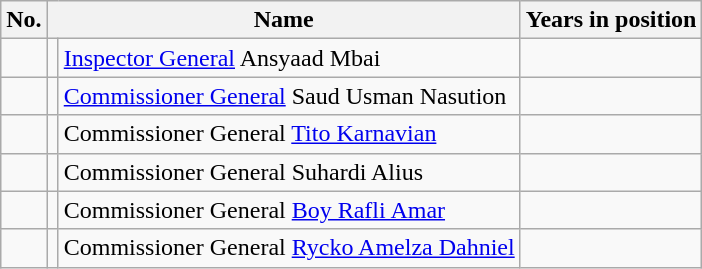<table class="wikitable">
<tr>
<th>No.</th>
<th colspan="2">Name</th>
<th>Years in position</th>
</tr>
<tr>
<td></td>
<td></td>
<td><a href='#'>Inspector General</a> Ansyaad Mbai</td>
<td></td>
</tr>
<tr>
<td></td>
<td></td>
<td><a href='#'>Commissioner General</a> Saud Usman Nasution</td>
<td></td>
</tr>
<tr>
<td></td>
<td></td>
<td>Commissioner General <a href='#'>Tito Karnavian</a></td>
<td></td>
</tr>
<tr>
<td></td>
<td></td>
<td>Commissioner General Suhardi Alius</td>
<td></td>
</tr>
<tr>
<td></td>
<td></td>
<td>Commissioner General <a href='#'>Boy Rafli Amar</a></td>
<td></td>
</tr>
<tr>
<td></td>
<td></td>
<td>Commissioner General <a href='#'>Rycko Amelza Dahniel</a></td>
<td></td>
</tr>
</table>
